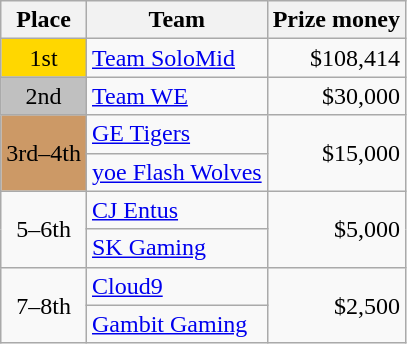<table class="wikitable" style="text-align:left">
<tr>
<th>Place</th>
<th>Team</th>
<th>Prize money</th>
</tr>
<tr>
<td style="text-align:center; background:gold;">1st</td>
<td><a href='#'>Team SoloMid</a></td>
<td style="text-align:right">$108,414</td>
</tr>
<tr>
<td style="text-align:center; background:silver;">2nd</td>
<td><a href='#'>Team WE</a></td>
<td style="text-align:right">$30,000</td>
</tr>
<tr>
<td style="text-align:center; background:#c96;" rowspan="2">3rd–4th</td>
<td><a href='#'>GE Tigers</a></td>
<td style="text-align:right" rowspan="2">$15,000</td>
</tr>
<tr>
<td><a href='#'>yoe Flash Wolves</a></td>
</tr>
<tr>
<td style="text-align:center" rowspan="2">5–6th</td>
<td><a href='#'>CJ Entus</a></td>
<td style="text-align:right" rowspan="2">$5,000</td>
</tr>
<tr>
<td><a href='#'>SK Gaming</a></td>
</tr>
<tr>
<td style="text-align:center" rowspan="2">7–8th</td>
<td><a href='#'>Cloud9</a></td>
<td style="text-align:right" rowspan="2">$2,500</td>
</tr>
<tr>
<td><a href='#'>Gambit Gaming</a></td>
</tr>
</table>
